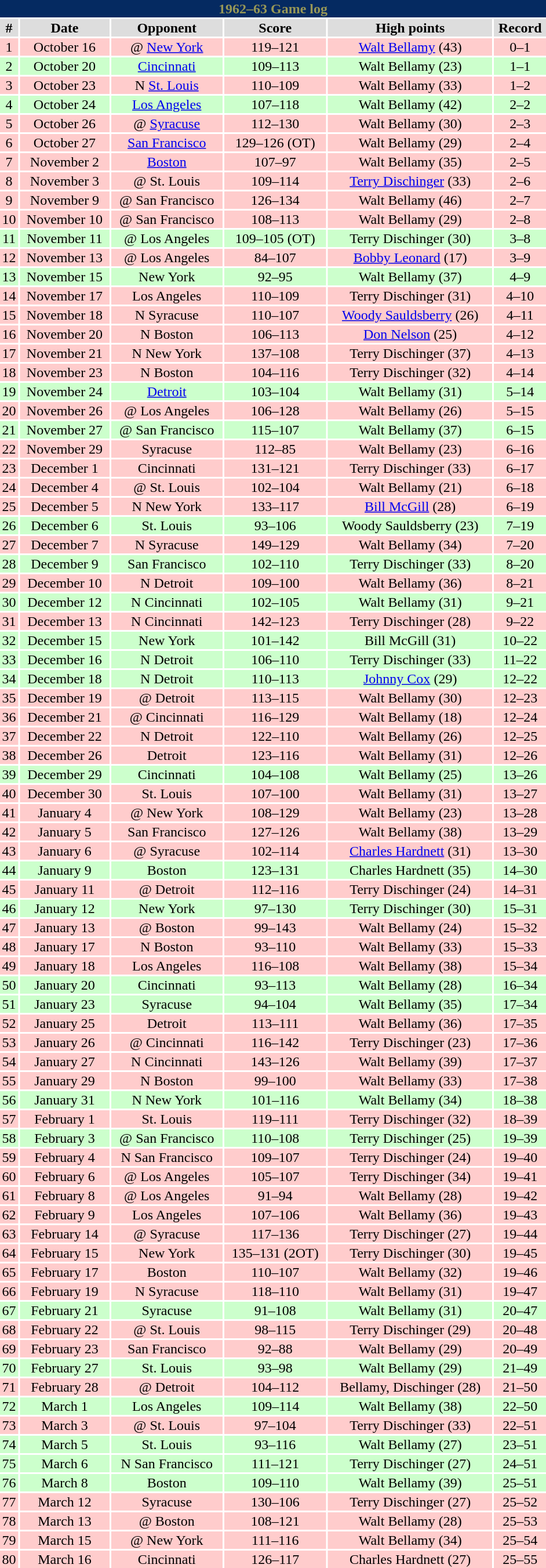<table class="toccolours collapsible" width=50% style="clear:both; margin:1.5em auto; text-align:center">
<tr>
<th colspan=11 style="background:#052A61; color:#979757;">1962–63 Game log</th>
</tr>
<tr align="center" bgcolor="#dddddd">
<td><strong>#</strong></td>
<td><strong>Date</strong></td>
<td><strong>Opponent</strong></td>
<td><strong>Score</strong></td>
<td><strong>High points</strong></td>
<td><strong>Record</strong></td>
</tr>
<tr align="center" bgcolor="ffcccc">
<td>1</td>
<td>October 16</td>
<td>@ <a href='#'>New York</a></td>
<td>119–121</td>
<td><a href='#'>Walt Bellamy</a> (43)</td>
<td>0–1</td>
</tr>
<tr align="center" bgcolor="ccffcc">
<td>2</td>
<td>October 20</td>
<td><a href='#'>Cincinnati</a></td>
<td>109–113</td>
<td>Walt Bellamy (23)</td>
<td>1–1</td>
</tr>
<tr align="center" bgcolor="ffcccc">
<td>3</td>
<td>October 23</td>
<td>N <a href='#'>St. Louis</a></td>
<td>110–109</td>
<td>Walt Bellamy (33)</td>
<td>1–2</td>
</tr>
<tr align="center" bgcolor="ccffcc">
<td>4</td>
<td>October 24</td>
<td><a href='#'>Los Angeles</a></td>
<td>107–118</td>
<td>Walt Bellamy (42)</td>
<td>2–2</td>
</tr>
<tr align="center" bgcolor="ffcccc">
<td>5</td>
<td>October 26</td>
<td>@ <a href='#'>Syracuse</a></td>
<td>112–130</td>
<td>Walt Bellamy (30)</td>
<td>2–3</td>
</tr>
<tr align="center" bgcolor="ffcccc">
<td>6</td>
<td>October 27</td>
<td><a href='#'>San Francisco</a></td>
<td>129–126 (OT)</td>
<td>Walt Bellamy (29)</td>
<td>2–4</td>
</tr>
<tr align="center" bgcolor="ffcccc">
<td>7</td>
<td>November 2</td>
<td><a href='#'>Boston</a></td>
<td>107–97</td>
<td>Walt Bellamy (35)</td>
<td>2–5</td>
</tr>
<tr align="center" bgcolor="ffcccc">
<td>8</td>
<td>November 3</td>
<td>@ St. Louis</td>
<td>109–114</td>
<td><a href='#'>Terry Dischinger</a> (33)</td>
<td>2–6</td>
</tr>
<tr align="center" bgcolor="ffcccc">
<td>9</td>
<td>November 9</td>
<td>@ San Francisco</td>
<td>126–134</td>
<td>Walt Bellamy (46)</td>
<td>2–7</td>
</tr>
<tr align="center" bgcolor="ffcccc">
<td>10</td>
<td>November 10</td>
<td>@ San Francisco</td>
<td>108–113</td>
<td>Walt Bellamy (29)</td>
<td>2–8</td>
</tr>
<tr align="center" bgcolor="ccffcc">
<td>11</td>
<td>November 11</td>
<td>@ Los Angeles</td>
<td>109–105 (OT)</td>
<td>Terry Dischinger (30)</td>
<td>3–8</td>
</tr>
<tr align="center" bgcolor="ffcccc">
<td>12</td>
<td>November 13</td>
<td>@ Los Angeles</td>
<td>84–107</td>
<td><a href='#'>Bobby Leonard</a> (17)</td>
<td>3–9</td>
</tr>
<tr align="center" bgcolor="ccffcc">
<td>13</td>
<td>November 15</td>
<td>New York</td>
<td>92–95</td>
<td>Walt Bellamy (37)</td>
<td>4–9</td>
</tr>
<tr align="center" bgcolor="ffcccc">
<td>14</td>
<td>November 17</td>
<td>Los Angeles</td>
<td>110–109</td>
<td>Terry Dischinger (31)</td>
<td>4–10</td>
</tr>
<tr align="center" bgcolor="ffcccc">
<td>15</td>
<td>November 18</td>
<td>N Syracuse</td>
<td>110–107</td>
<td><a href='#'>Woody Sauldsberry</a> (26)</td>
<td>4–11</td>
</tr>
<tr align="center" bgcolor="ffcccc">
<td>16</td>
<td>November 20</td>
<td>N Boston</td>
<td>106–113</td>
<td><a href='#'>Don Nelson</a> (25)</td>
<td>4–12</td>
</tr>
<tr align="center" bgcolor="ffcccc">
<td>17</td>
<td>November 21</td>
<td>N New York</td>
<td>137–108</td>
<td>Terry Dischinger (37)</td>
<td>4–13</td>
</tr>
<tr align="center" bgcolor="ffcccc">
<td>18</td>
<td>November 23</td>
<td>N Boston</td>
<td>104–116</td>
<td>Terry Dischinger (32)</td>
<td>4–14</td>
</tr>
<tr align="center" bgcolor="ccffcc">
<td>19</td>
<td>November 24</td>
<td><a href='#'>Detroit</a></td>
<td>103–104</td>
<td>Walt Bellamy (31)</td>
<td>5–14</td>
</tr>
<tr align="center" bgcolor="ffcccc">
<td>20</td>
<td>November 26</td>
<td>@ Los Angeles</td>
<td>106–128</td>
<td>Walt Bellamy (26)</td>
<td>5–15</td>
</tr>
<tr align="center" bgcolor="ccffcc">
<td>21</td>
<td>November 27</td>
<td>@ San Francisco</td>
<td>115–107</td>
<td>Walt Bellamy (37)</td>
<td>6–15</td>
</tr>
<tr align="center" bgcolor="ffcccc">
<td>22</td>
<td>November 29</td>
<td>Syracuse</td>
<td>112–85</td>
<td>Walt Bellamy (23)</td>
<td>6–16</td>
</tr>
<tr align="center" bgcolor="ffcccc">
<td>23</td>
<td>December 1</td>
<td>Cincinnati</td>
<td>131–121</td>
<td>Terry Dischinger (33)</td>
<td>6–17</td>
</tr>
<tr align="center" bgcolor="ffcccc">
<td>24</td>
<td>December 4</td>
<td>@ St. Louis</td>
<td>102–104</td>
<td>Walt Bellamy (21)</td>
<td>6–18</td>
</tr>
<tr align="center" bgcolor="ffcccc">
<td>25</td>
<td>December 5</td>
<td>N New York</td>
<td>133–117</td>
<td><a href='#'>Bill McGill</a> (28)</td>
<td>6–19</td>
</tr>
<tr align="center" bgcolor="ccffcc">
<td>26</td>
<td>December 6</td>
<td>St. Louis</td>
<td>93–106</td>
<td>Woody Sauldsberry (23)</td>
<td>7–19</td>
</tr>
<tr align="center" bgcolor="ffcccc">
<td>27</td>
<td>December 7</td>
<td>N Syracuse</td>
<td>149–129</td>
<td>Walt Bellamy (34)</td>
<td>7–20</td>
</tr>
<tr align="center" bgcolor="ccffcc">
<td>28</td>
<td>December 9</td>
<td>San Francisco</td>
<td>102–110</td>
<td>Terry Dischinger (33)</td>
<td>8–20</td>
</tr>
<tr align="center" bgcolor="ffcccc">
<td>29</td>
<td>December 10</td>
<td>N Detroit</td>
<td>109–100</td>
<td>Walt Bellamy (36)</td>
<td>8–21</td>
</tr>
<tr align="center" bgcolor="ccffcc">
<td>30</td>
<td>December 12</td>
<td>N Cincinnati</td>
<td>102–105</td>
<td>Walt Bellamy (31)</td>
<td>9–21</td>
</tr>
<tr align="center" bgcolor="ffcccc">
<td>31</td>
<td>December 13</td>
<td>N Cincinnati</td>
<td>142–123</td>
<td>Terry Dischinger (28)</td>
<td>9–22</td>
</tr>
<tr align="center" bgcolor="ccffcc">
<td>32</td>
<td>December 15</td>
<td>New York</td>
<td>101–142</td>
<td>Bill McGill (31)</td>
<td>10–22</td>
</tr>
<tr align="center" bgcolor="ccffcc">
<td>33</td>
<td>December 16</td>
<td>N Detroit</td>
<td>106–110</td>
<td>Terry Dischinger (33)</td>
<td>11–22</td>
</tr>
<tr align="center" bgcolor="ccffcc">
<td>34</td>
<td>December 18</td>
<td>N Detroit</td>
<td>110–113</td>
<td><a href='#'>Johnny Cox</a> (29)</td>
<td>12–22</td>
</tr>
<tr align="center" bgcolor="ffcccc">
<td>35</td>
<td>December 19</td>
<td>@ Detroit</td>
<td>113–115</td>
<td>Walt Bellamy (30)</td>
<td>12–23</td>
</tr>
<tr align="center" bgcolor="ffcccc">
<td>36</td>
<td>December 21</td>
<td>@ Cincinnati</td>
<td>116–129</td>
<td>Walt Bellamy (18)</td>
<td>12–24</td>
</tr>
<tr align="center" bgcolor="ffcccc">
<td>37</td>
<td>December 22</td>
<td>N Detroit</td>
<td>122–110</td>
<td>Walt Bellamy (26)</td>
<td>12–25</td>
</tr>
<tr align="center" bgcolor="ffcccc">
<td>38</td>
<td>December 26</td>
<td>Detroit</td>
<td>123–116</td>
<td>Walt Bellamy (31)</td>
<td>12–26</td>
</tr>
<tr align="center" bgcolor="ccffcc">
<td>39</td>
<td>December 29</td>
<td>Cincinnati</td>
<td>104–108</td>
<td>Walt Bellamy (25)</td>
<td>13–26</td>
</tr>
<tr align="center" bgcolor="ffcccc">
<td>40</td>
<td>December 30</td>
<td>St. Louis</td>
<td>107–100</td>
<td>Walt Bellamy (31)</td>
<td>13–27</td>
</tr>
<tr align="center" bgcolor="ffcccc">
<td>41</td>
<td>January 4</td>
<td>@ New York</td>
<td>108–129</td>
<td>Walt Bellamy (23)</td>
<td>13–28</td>
</tr>
<tr align="center" bgcolor="ffcccc">
<td>42</td>
<td>January 5</td>
<td>San Francisco</td>
<td>127–126</td>
<td>Walt Bellamy (38)</td>
<td>13–29</td>
</tr>
<tr align="center" bgcolor="ffcccc">
<td>43</td>
<td>January 6</td>
<td>@ Syracuse</td>
<td>102–114</td>
<td><a href='#'>Charles Hardnett</a> (31)</td>
<td>13–30</td>
</tr>
<tr align="center" bgcolor="ccffcc">
<td>44</td>
<td>January 9</td>
<td>Boston</td>
<td>123–131</td>
<td>Charles Hardnett (35)</td>
<td>14–30</td>
</tr>
<tr align="center" bgcolor="ffcccc">
<td>45</td>
<td>January 11</td>
<td>@ Detroit</td>
<td>112–116</td>
<td>Terry Dischinger (24)</td>
<td>14–31</td>
</tr>
<tr align="center" bgcolor="ccffcc">
<td>46</td>
<td>January 12</td>
<td>New York</td>
<td>97–130</td>
<td>Terry Dischinger (30)</td>
<td>15–31</td>
</tr>
<tr align="center" bgcolor="ffcccc">
<td>47</td>
<td>January 13</td>
<td>@ Boston</td>
<td>99–143</td>
<td>Walt Bellamy (24)</td>
<td>15–32</td>
</tr>
<tr align="center" bgcolor="ffcccc">
<td>48</td>
<td>January 17</td>
<td>N Boston</td>
<td>93–110</td>
<td>Walt Bellamy (33)</td>
<td>15–33</td>
</tr>
<tr align="center" bgcolor="ffcccc">
<td>49</td>
<td>January 18</td>
<td>Los Angeles</td>
<td>116–108</td>
<td>Walt Bellamy (38)</td>
<td>15–34</td>
</tr>
<tr align="center" bgcolor="ccffcc">
<td>50</td>
<td>January 20</td>
<td>Cincinnati</td>
<td>93–113</td>
<td>Walt Bellamy (28)</td>
<td>16–34</td>
</tr>
<tr align="center" bgcolor="ccffcc">
<td>51</td>
<td>January 23</td>
<td>Syracuse</td>
<td>94–104</td>
<td>Walt Bellamy (35)</td>
<td>17–34</td>
</tr>
<tr align="center" bgcolor="ffcccc">
<td>52</td>
<td>January 25</td>
<td>Detroit</td>
<td>113–111</td>
<td>Walt Bellamy (36)</td>
<td>17–35</td>
</tr>
<tr align="center" bgcolor="ffcccc">
<td>53</td>
<td>January 26</td>
<td>@ Cincinnati</td>
<td>116–142</td>
<td>Terry Dischinger (23)</td>
<td>17–36</td>
</tr>
<tr align="center" bgcolor="ffcccc">
<td>54</td>
<td>January 27</td>
<td>N Cincinnati</td>
<td>143–126</td>
<td>Walt Bellamy (39)</td>
<td>17–37</td>
</tr>
<tr align="center" bgcolor="ffcccc">
<td>55</td>
<td>January 29</td>
<td>N Boston</td>
<td>99–100</td>
<td>Walt Bellamy (33)</td>
<td>17–38</td>
</tr>
<tr align="center" bgcolor="ccffcc">
<td>56</td>
<td>January 31</td>
<td>N New York</td>
<td>101–116</td>
<td>Walt Bellamy (34)</td>
<td>18–38</td>
</tr>
<tr align="center" bgcolor="ffcccc">
<td>57</td>
<td>February 1</td>
<td>St. Louis</td>
<td>119–111</td>
<td>Terry Dischinger (32)</td>
<td>18–39</td>
</tr>
<tr align="center" bgcolor="ccffcc">
<td>58</td>
<td>February 3</td>
<td>@ San Francisco</td>
<td>110–108</td>
<td>Terry Dischinger (25)</td>
<td>19–39</td>
</tr>
<tr align="center" bgcolor="ffcccc">
<td>59</td>
<td>February 4</td>
<td>N San Francisco</td>
<td>109–107</td>
<td>Terry Dischinger (24)</td>
<td>19–40</td>
</tr>
<tr align="center" bgcolor="ffcccc">
<td>60</td>
<td>February 6</td>
<td>@ Los Angeles</td>
<td>105–107</td>
<td>Terry Dischinger (34)</td>
<td>19–41</td>
</tr>
<tr align="center" bgcolor="ffcccc">
<td>61</td>
<td>February 8</td>
<td>@ Los Angeles</td>
<td>91–94</td>
<td>Walt Bellamy (28)</td>
<td>19–42</td>
</tr>
<tr align="center" bgcolor="ffcccc">
<td>62</td>
<td>February 9</td>
<td>Los Angeles</td>
<td>107–106</td>
<td>Walt Bellamy (36)</td>
<td>19–43</td>
</tr>
<tr align="center" bgcolor="ffcccc">
<td>63</td>
<td>February 14</td>
<td>@ Syracuse</td>
<td>117–136</td>
<td>Terry Dischinger (27)</td>
<td>19–44</td>
</tr>
<tr align="center" bgcolor="ffcccc">
<td>64</td>
<td>February 15</td>
<td>New York</td>
<td>135–131 (2OT)</td>
<td>Terry Dischinger (30)</td>
<td>19–45</td>
</tr>
<tr align="center" bgcolor="ffcccc">
<td>65</td>
<td>February 17</td>
<td>Boston</td>
<td>110–107</td>
<td>Walt Bellamy (32)</td>
<td>19–46</td>
</tr>
<tr align="center" bgcolor="ffcccc">
<td>66</td>
<td>February 19</td>
<td>N Syracuse</td>
<td>118–110</td>
<td>Walt Bellamy (31)</td>
<td>19–47</td>
</tr>
<tr align="center" bgcolor="ccffcc">
<td>67</td>
<td>February 21</td>
<td>Syracuse</td>
<td>91–108</td>
<td>Walt Bellamy (31)</td>
<td>20–47</td>
</tr>
<tr align="center" bgcolor="ffcccc">
<td>68</td>
<td>February 22</td>
<td>@ St. Louis</td>
<td>98–115</td>
<td>Terry Dischinger (29)</td>
<td>20–48</td>
</tr>
<tr align="center" bgcolor="ffcccc">
<td>69</td>
<td>February 23</td>
<td>San Francisco</td>
<td>92–88</td>
<td>Walt Bellamy (29)</td>
<td>20–49</td>
</tr>
<tr align="center" bgcolor="ccffcc">
<td>70</td>
<td>February 27</td>
<td>St. Louis</td>
<td>93–98</td>
<td>Walt Bellamy (29)</td>
<td>21–49</td>
</tr>
<tr align="center" bgcolor="ffcccc">
<td>71</td>
<td>February 28</td>
<td>@ Detroit</td>
<td>104–112</td>
<td>Bellamy, Dischinger (28)</td>
<td>21–50</td>
</tr>
<tr align="center" bgcolor="ccffcc">
<td>72</td>
<td>March 1</td>
<td>Los Angeles</td>
<td>109–114</td>
<td>Walt Bellamy (38)</td>
<td>22–50</td>
</tr>
<tr align="center" bgcolor="ffcccc">
<td>73</td>
<td>March 3</td>
<td>@ St. Louis</td>
<td>97–104</td>
<td>Terry Dischinger (33)</td>
<td>22–51</td>
</tr>
<tr align="center" bgcolor="ccffcc">
<td>74</td>
<td>March 5</td>
<td>St. Louis</td>
<td>93–116</td>
<td>Walt Bellamy (27)</td>
<td>23–51</td>
</tr>
<tr align="center" bgcolor="ccffcc">
<td>75</td>
<td>March 6</td>
<td>N San Francisco</td>
<td>111–121</td>
<td>Terry Dischinger (27)</td>
<td>24–51</td>
</tr>
<tr align="center" bgcolor="ccffcc">
<td>76</td>
<td>March 8</td>
<td>Boston</td>
<td>109–110</td>
<td>Walt Bellamy (39)</td>
<td>25–51</td>
</tr>
<tr align="center" bgcolor="ffcccc">
<td>77</td>
<td>March 12</td>
<td>Syracuse</td>
<td>130–106</td>
<td>Terry Dischinger (27)</td>
<td>25–52</td>
</tr>
<tr align="center" bgcolor="ffcccc">
<td>78</td>
<td>March 13</td>
<td>@ Boston</td>
<td>108–121</td>
<td>Walt Bellamy (28)</td>
<td>25–53</td>
</tr>
<tr align="center" bgcolor="ffcccc">
<td>79</td>
<td>March 15</td>
<td>@ New York</td>
<td>111–116</td>
<td>Walt Bellamy (34)</td>
<td>25–54</td>
</tr>
<tr align="center" bgcolor="ffcccc">
<td>80</td>
<td>March 16</td>
<td>Cincinnati</td>
<td>126–117</td>
<td>Charles Hardnett (27)</td>
<td>25–55</td>
</tr>
</table>
